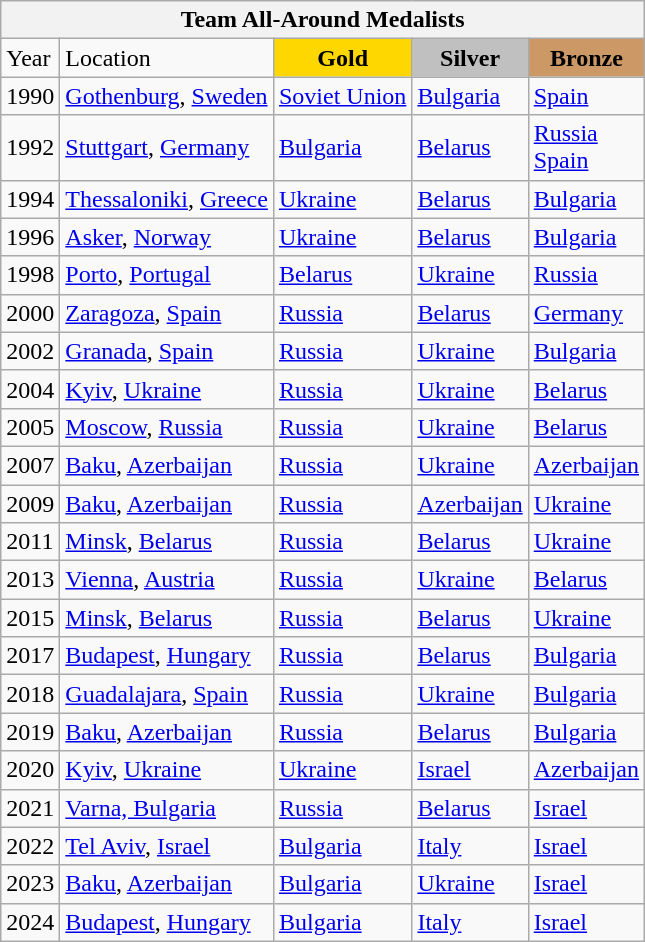<table class="wikitable">
<tr>
<th colspan=5 align="center"><strong>Team All-Around Medalists</strong></th>
</tr>
<tr>
<td>Year</td>
<td>Location</td>
<td style="text-align:center;background-color:gold;"><strong>Gold</strong></td>
<td style="text-align:center;background-color:silver;"><strong>Silver</strong></td>
<td style="text-align:center;background-color:#CC9966;"><strong>Bronze</strong></td>
</tr>
<tr>
<td>1990</td>
<td> <a href='#'>Gothenburg</a>, <a href='#'>Sweden</a></td>
<td> <a href='#'>Soviet Union</a></td>
<td> <a href='#'>Bulgaria</a></td>
<td> <a href='#'>Spain</a></td>
</tr>
<tr>
<td>1992</td>
<td> <a href='#'>Stuttgart</a>, <a href='#'>Germany</a></td>
<td> <a href='#'>Bulgaria</a></td>
<td> <a href='#'>Belarus</a></td>
<td> <a href='#'>Russia</a><br> <a href='#'>Spain</a></td>
</tr>
<tr>
<td>1994</td>
<td> <a href='#'>Thessaloniki</a>, <a href='#'>Greece</a></td>
<td> <a href='#'>Ukraine</a></td>
<td> <a href='#'>Belarus</a></td>
<td> <a href='#'>Bulgaria</a></td>
</tr>
<tr>
<td>1996</td>
<td> <a href='#'>Asker</a>, <a href='#'>Norway</a></td>
<td> <a href='#'>Ukraine</a></td>
<td> <a href='#'>Belarus</a></td>
<td> <a href='#'>Bulgaria</a></td>
</tr>
<tr>
<td>1998</td>
<td> <a href='#'>Porto</a>, <a href='#'>Portugal</a></td>
<td> <a href='#'>Belarus</a></td>
<td> <a href='#'>Ukraine</a></td>
<td> <a href='#'>Russia</a></td>
</tr>
<tr>
<td>2000</td>
<td> <a href='#'>Zaragoza</a>, <a href='#'>Spain</a></td>
<td> <a href='#'>Russia</a></td>
<td> <a href='#'>Belarus</a></td>
<td> <a href='#'>Germany</a></td>
</tr>
<tr>
<td>2002</td>
<td> <a href='#'>Granada</a>, <a href='#'>Spain</a></td>
<td> <a href='#'>Russia</a></td>
<td> <a href='#'>Ukraine</a></td>
<td> <a href='#'>Bulgaria</a></td>
</tr>
<tr>
<td>2004</td>
<td> <a href='#'>Kyiv</a>, <a href='#'>Ukraine</a></td>
<td> <a href='#'>Russia</a></td>
<td> <a href='#'>Ukraine</a></td>
<td> <a href='#'>Belarus</a></td>
</tr>
<tr>
<td>2005</td>
<td> <a href='#'>Moscow</a>, <a href='#'>Russia</a></td>
<td> <a href='#'>Russia</a></td>
<td> <a href='#'>Ukraine</a></td>
<td> <a href='#'>Belarus</a></td>
</tr>
<tr>
<td>2007</td>
<td> <a href='#'>Baku</a>, <a href='#'>Azerbaijan</a></td>
<td> <a href='#'>Russia</a></td>
<td> <a href='#'>Ukraine</a></td>
<td> <a href='#'>Azerbaijan</a></td>
</tr>
<tr>
<td>2009</td>
<td> <a href='#'>Baku</a>, <a href='#'>Azerbaijan</a></td>
<td> <a href='#'>Russia</a></td>
<td> <a href='#'>Azerbaijan</a></td>
<td> <a href='#'>Ukraine</a></td>
</tr>
<tr>
<td>2011</td>
<td> <a href='#'>Minsk</a>, <a href='#'>Belarus</a></td>
<td> <a href='#'>Russia</a></td>
<td> <a href='#'>Belarus</a></td>
<td> <a href='#'>Ukraine</a></td>
</tr>
<tr>
<td>2013</td>
<td> <a href='#'>Vienna</a>, <a href='#'>Austria</a></td>
<td> <a href='#'>Russia</a></td>
<td> <a href='#'>Ukraine</a></td>
<td> <a href='#'>Belarus</a></td>
</tr>
<tr>
<td>2015</td>
<td> <a href='#'>Minsk</a>, <a href='#'>Belarus</a></td>
<td> <a href='#'>Russia</a></td>
<td> <a href='#'>Belarus</a></td>
<td> <a href='#'>Ukraine</a></td>
</tr>
<tr>
<td>2017</td>
<td> <a href='#'>Budapest</a>, <a href='#'>Hungary</a></td>
<td> <a href='#'>Russia</a></td>
<td> <a href='#'>Belarus</a></td>
<td> <a href='#'>Bulgaria</a></td>
</tr>
<tr>
<td>2018</td>
<td> <a href='#'>Guadalajara</a>, <a href='#'>Spain</a></td>
<td> <a href='#'>Russia</a></td>
<td> <a href='#'>Ukraine</a></td>
<td> <a href='#'>Bulgaria</a></td>
</tr>
<tr>
<td>2019</td>
<td> <a href='#'>Baku</a>, <a href='#'>Azerbaijan</a></td>
<td> <a href='#'>Russia</a></td>
<td> <a href='#'>Belarus</a></td>
<td> <a href='#'>Bulgaria</a></td>
</tr>
<tr>
<td>2020</td>
<td> <a href='#'>Kyiv</a>, <a href='#'>Ukraine</a></td>
<td> <a href='#'>Ukraine</a></td>
<td> <a href='#'>Israel</a></td>
<td> <a href='#'>Azerbaijan</a></td>
</tr>
<tr>
<td>2021</td>
<td> <a href='#'>Varna, Bulgaria</a></td>
<td> <a href='#'>Russia</a></td>
<td> <a href='#'>Belarus</a></td>
<td> <a href='#'>Israel</a></td>
</tr>
<tr>
<td>2022</td>
<td> <a href='#'>Tel Aviv</a>, <a href='#'>Israel</a></td>
<td> <a href='#'>Bulgaria</a></td>
<td> <a href='#'>Italy</a></td>
<td> <a href='#'>Israel</a></td>
</tr>
<tr>
<td>2023</td>
<td> <a href='#'>Baku</a>, <a href='#'>Azerbaijan</a></td>
<td> <a href='#'>Bulgaria</a></td>
<td> <a href='#'>Ukraine</a></td>
<td> <a href='#'>Israel</a></td>
</tr>
<tr>
<td>2024</td>
<td> <a href='#'>Budapest</a>, <a href='#'>Hungary</a></td>
<td> <a href='#'>Bulgaria</a></td>
<td> <a href='#'>Italy</a></td>
<td> <a href='#'>Israel</a></td>
</tr>
</table>
